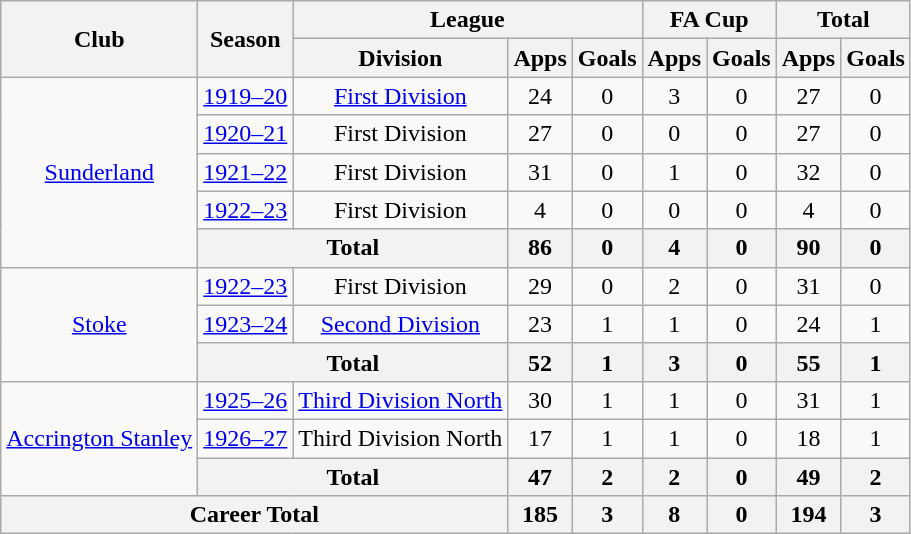<table class="wikitable" style="text-align: center;">
<tr>
<th rowspan="2">Club</th>
<th rowspan="2">Season</th>
<th colspan="3">League</th>
<th colspan="2">FA Cup</th>
<th colspan="2">Total</th>
</tr>
<tr>
<th>Division</th>
<th>Apps</th>
<th>Goals</th>
<th>Apps</th>
<th>Goals</th>
<th>Apps</th>
<th>Goals</th>
</tr>
<tr>
<td rowspan="5"><a href='#'>Sunderland</a></td>
<td><a href='#'>1919–20</a></td>
<td><a href='#'>First Division</a></td>
<td>24</td>
<td>0</td>
<td>3</td>
<td>0</td>
<td>27</td>
<td>0</td>
</tr>
<tr>
<td><a href='#'>1920–21</a></td>
<td>First Division</td>
<td>27</td>
<td>0</td>
<td>0</td>
<td>0</td>
<td>27</td>
<td>0</td>
</tr>
<tr>
<td><a href='#'>1921–22</a></td>
<td>First Division</td>
<td>31</td>
<td>0</td>
<td>1</td>
<td>0</td>
<td>32</td>
<td>0</td>
</tr>
<tr>
<td><a href='#'>1922–23</a></td>
<td>First Division</td>
<td>4</td>
<td>0</td>
<td>0</td>
<td>0</td>
<td>4</td>
<td>0</td>
</tr>
<tr>
<th colspan=2>Total</th>
<th>86</th>
<th>0</th>
<th>4</th>
<th>0</th>
<th>90</th>
<th>0</th>
</tr>
<tr>
<td rowspan="3"><a href='#'>Stoke</a></td>
<td><a href='#'>1922–23</a></td>
<td>First Division</td>
<td>29</td>
<td>0</td>
<td>2</td>
<td>0</td>
<td>31</td>
<td>0</td>
</tr>
<tr>
<td><a href='#'>1923–24</a></td>
<td><a href='#'>Second Division</a></td>
<td>23</td>
<td>1</td>
<td>1</td>
<td>0</td>
<td>24</td>
<td>1</td>
</tr>
<tr>
<th colspan=2>Total</th>
<th>52</th>
<th>1</th>
<th>3</th>
<th>0</th>
<th>55</th>
<th>1</th>
</tr>
<tr>
<td rowspan="3"><a href='#'>Accrington Stanley</a></td>
<td><a href='#'>1925–26</a></td>
<td><a href='#'>Third Division North</a></td>
<td>30</td>
<td>1</td>
<td>1</td>
<td>0</td>
<td>31</td>
<td>1</td>
</tr>
<tr>
<td><a href='#'>1926–27</a></td>
<td>Third Division North</td>
<td>17</td>
<td>1</td>
<td>1</td>
<td>0</td>
<td>18</td>
<td>1</td>
</tr>
<tr>
<th colspan=2>Total</th>
<th>47</th>
<th>2</th>
<th>2</th>
<th>0</th>
<th>49</th>
<th>2</th>
</tr>
<tr>
<th colspan=3>Career Total</th>
<th>185</th>
<th>3</th>
<th>8</th>
<th>0</th>
<th>194</th>
<th>3</th>
</tr>
</table>
